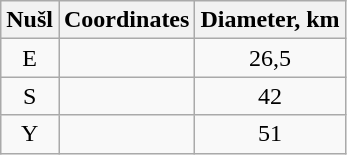<table class="wikitable sortable" style="text-align:center">
<tr>
<th>Nušl</th>
<th class="unsortable">Coordinates</th>
<th>Diameter, km</th>
</tr>
<tr>
<td>E</td>
<td></td>
<td>26,5</td>
</tr>
<tr>
<td>S</td>
<td></td>
<td>42</td>
</tr>
<tr>
<td>Y</td>
<td></td>
<td>51</td>
</tr>
</table>
